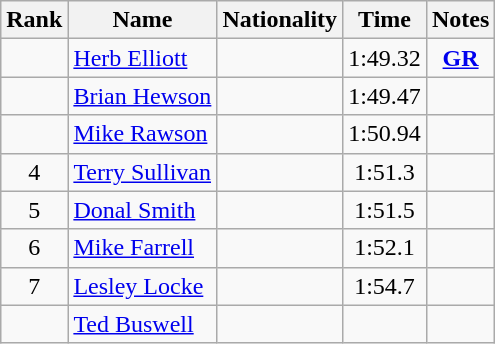<table class="wikitable sortable" style=" text-align:center">
<tr>
<th>Rank</th>
<th>Name</th>
<th>Nationality</th>
<th>Time</th>
<th>Notes</th>
</tr>
<tr>
<td></td>
<td align=left><a href='#'>Herb Elliott</a></td>
<td align=left></td>
<td>1:49.32</td>
<td><strong><a href='#'>GR</a></strong></td>
</tr>
<tr>
<td></td>
<td align=left><a href='#'>Brian Hewson</a></td>
<td align=left></td>
<td>1:49.47</td>
<td></td>
</tr>
<tr>
<td></td>
<td align=left><a href='#'>Mike Rawson</a></td>
<td align=left></td>
<td>1:50.94</td>
<td></td>
</tr>
<tr>
<td>4</td>
<td align=left><a href='#'>Terry Sullivan</a></td>
<td align=left></td>
<td>1:51.3</td>
<td></td>
</tr>
<tr>
<td>5</td>
<td align=left><a href='#'>Donal Smith</a></td>
<td align=left></td>
<td>1:51.5</td>
<td></td>
</tr>
<tr>
<td>6</td>
<td align=left><a href='#'>Mike Farrell</a></td>
<td align=left></td>
<td>1:52.1</td>
<td></td>
</tr>
<tr>
<td>7</td>
<td align=left><a href='#'>Lesley Locke</a></td>
<td align=left></td>
<td>1:54.7</td>
<td></td>
</tr>
<tr>
<td></td>
<td align=left><a href='#'>Ted Buswell</a></td>
<td align=left></td>
<td></td>
<td></td>
</tr>
</table>
